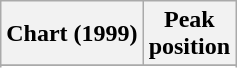<table class="wikitable sortable plainrowheaders" style="text-align:center">
<tr>
<th scope="col">Chart (1999)</th>
<th scope="col">Peak<br>position</th>
</tr>
<tr>
</tr>
<tr>
</tr>
<tr>
</tr>
<tr>
</tr>
<tr>
</tr>
<tr>
</tr>
<tr>
</tr>
<tr>
</tr>
<tr>
</tr>
</table>
